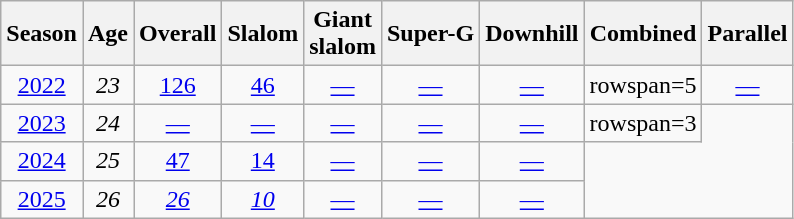<table class=wikitable style="text-align:center">
<tr>
<th>Season</th>
<th>Age</th>
<th>Overall</th>
<th>Slalom</th>
<th>Giant<br>slalom</th>
<th>Super-G</th>
<th>Downhill</th>
<th>Combined</th>
<th>Parallel</th>
</tr>
<tr>
<td><a href='#'>2022</a></td>
<td><em>23</em></td>
<td><a href='#'>126</a></td>
<td><a href='#'>46</a></td>
<td><a href='#'>—</a></td>
<td><a href='#'>—</a></td>
<td><a href='#'>—</a></td>
<td>rowspan=5 </td>
<td><a href='#'>—</a></td>
</tr>
<tr>
<td><a href='#'>2023</a></td>
<td><em>24</em></td>
<td><a href='#'>—</a></td>
<td><a href='#'>—</a></td>
<td><a href='#'>—</a></td>
<td><a href='#'>—</a></td>
<td><a href='#'>—</a></td>
<td>rowspan=3 </td>
</tr>
<tr>
<td><a href='#'>2024</a></td>
<td><em>25</em></td>
<td><a href='#'>47</a></td>
<td><a href='#'>14</a></td>
<td><a href='#'>—</a></td>
<td><a href='#'>—</a></td>
<td><a href='#'>—</a></td>
</tr>
<tr>
<td><a href='#'>2025</a></td>
<td><em>26</em></td>
<td><a href='#'><em>26</em></a></td>
<td><a href='#'><em>10</em></a></td>
<td><a href='#'>—</a></td>
<td><a href='#'>—</a></td>
<td><a href='#'>—</a></td>
</tr>
</table>
